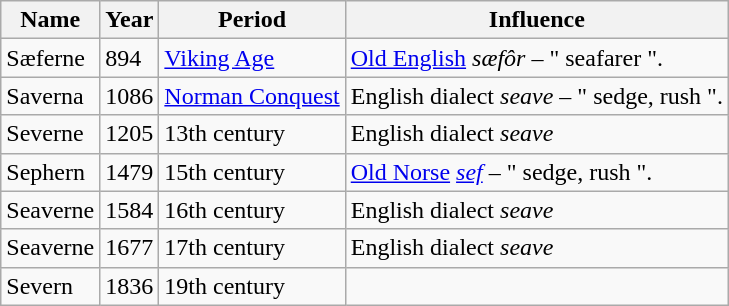<table class=wikitable>
<tr>
<th>Name</th>
<th>Year</th>
<th>Period</th>
<th>Influence</th>
</tr>
<tr>
<td>Sæferne</td>
<td>894</td>
<td><a href='#'>Viking Age</a></td>
<td><a href='#'>Old English</a> <em>sæfôr</em> – " seafarer ".</td>
</tr>
<tr>
<td>Saverna</td>
<td>1086</td>
<td><a href='#'>Norman Conquest</a></td>
<td>English dialect <em>seave</em> – " sedge, rush ".</td>
</tr>
<tr>
<td>Severne</td>
<td>1205</td>
<td>13th century</td>
<td>English dialect <em>seave</em></td>
</tr>
<tr>
<td>Sephern</td>
<td>1479</td>
<td>15th century</td>
<td><a href='#'>Old Norse</a> <a href='#'><em>sef</em></a> – " sedge, rush ".</td>
</tr>
<tr>
<td>Seaverne</td>
<td>1584</td>
<td>16th century</td>
<td>English dialect <em>seave</em></td>
</tr>
<tr>
<td>Seaverne</td>
<td>1677</td>
<td>17th century</td>
<td>English dialect <em>seave</em></td>
</tr>
<tr>
<td>Severn</td>
<td>1836</td>
<td>19th century</td>
<td></td>
</tr>
</table>
